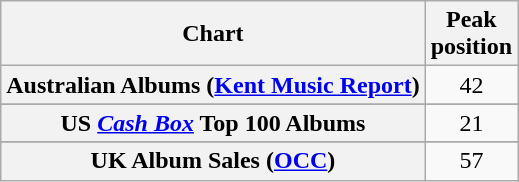<table class="wikitable sortable plainrowheaders" style="text-align:center">
<tr>
<th scope="col">Chart</th>
<th scope="col">Peak<br>position</th>
</tr>
<tr>
<th scope="row">Australian Albums (<a href='#'>Kent Music Report</a>)</th>
<td>42</td>
</tr>
<tr>
</tr>
<tr>
</tr>
<tr>
<th scope="row">US <em><a href='#'>Cash Box</a></em> Top 100 Albums</th>
<td align="center">21</td>
</tr>
<tr>
</tr>
<tr>
<th scope="row">UK Album Sales (<a href='#'>OCC</a>)</th>
<td>57</td>
</tr>
</table>
